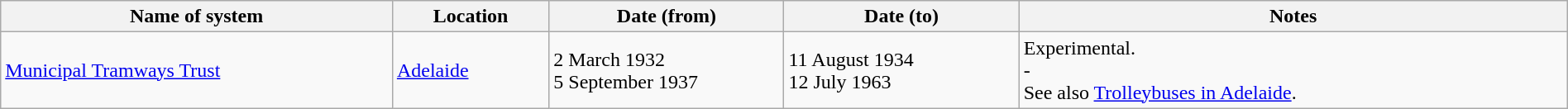<table class="wikitable" width=100%>
<tr>
<th width=25%>Name of system</th>
<th width=10%>Location</th>
<th width=15%>Date (from)</th>
<th width=15%>Date (to)</th>
<th width=35%>Notes</th>
</tr>
<tr>
<td><a href='#'>Municipal Tramways Trust</a></td>
<td><a href='#'>Adelaide</a></td>
<td>2 March 1932<br>5 September 1937</td>
<td>11 August 1934<br>12 July 1963</td>
<td>Experimental.<br>-<br>
See also <a href='#'>Trolleybuses in Adelaide</a>.</td>
</tr>
</table>
